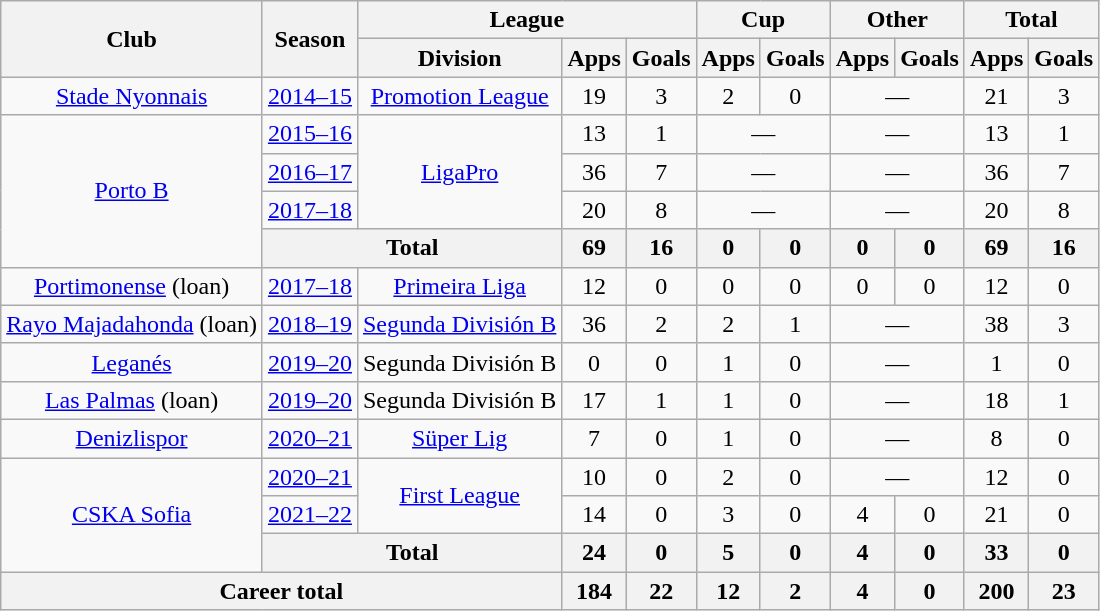<table class="wikitable" style="text-align: center">
<tr>
<th rowspan="2">Club</th>
<th rowspan="2">Season</th>
<th colspan="3">League</th>
<th colspan="2">Cup</th>
<th colspan="2">Other</th>
<th colspan="2">Total</th>
</tr>
<tr>
<th>Division</th>
<th>Apps</th>
<th>Goals</th>
<th>Apps</th>
<th>Goals</th>
<th>Apps</th>
<th>Goals</th>
<th>Apps</th>
<th>Goals</th>
</tr>
<tr>
<td><a href='#'>Stade Nyonnais</a></td>
<td><a href='#'>2014–15</a></td>
<td><a href='#'>Promotion League</a></td>
<td>19</td>
<td>3</td>
<td>2</td>
<td>0</td>
<td colspan="2">—</td>
<td>21</td>
<td>3</td>
</tr>
<tr>
<td rowspan="4"><a href='#'>Porto B</a></td>
<td><a href='#'>2015–16</a></td>
<td rowspan="3"><a href='#'>LigaPro</a></td>
<td>13</td>
<td>1</td>
<td colspan="2">—</td>
<td colspan="2">—</td>
<td>13</td>
<td>1</td>
</tr>
<tr>
<td><a href='#'>2016–17</a></td>
<td>36</td>
<td>7</td>
<td colspan="2">—</td>
<td colspan="2">—</td>
<td>36</td>
<td>7</td>
</tr>
<tr>
<td><a href='#'>2017–18</a></td>
<td>20</td>
<td>8</td>
<td colspan="2">—</td>
<td colspan="2">—</td>
<td>20</td>
<td>8</td>
</tr>
<tr>
<th colspan="2">Total</th>
<th>69</th>
<th>16</th>
<th>0</th>
<th>0</th>
<th>0</th>
<th>0</th>
<th>69</th>
<th>16</th>
</tr>
<tr>
<td><a href='#'>Portimonense</a> (loan)</td>
<td><a href='#'>2017–18</a></td>
<td><a href='#'>Primeira Liga</a></td>
<td>12</td>
<td>0</td>
<td>0</td>
<td>0</td>
<td>0</td>
<td>0</td>
<td>12</td>
<td>0</td>
</tr>
<tr>
<td><a href='#'>Rayo Majadahonda</a> (loan)</td>
<td><a href='#'>2018–19</a></td>
<td><a href='#'>Segunda División B</a></td>
<td>36</td>
<td>2</td>
<td>2</td>
<td>1</td>
<td colspan="2">—</td>
<td>38</td>
<td>3</td>
</tr>
<tr>
<td><a href='#'>Leganés</a></td>
<td><a href='#'>2019–20</a></td>
<td>Segunda División B</td>
<td>0</td>
<td>0</td>
<td>1</td>
<td>0</td>
<td colspan="2">—</td>
<td>1</td>
<td>0</td>
</tr>
<tr>
<td><a href='#'>Las Palmas</a> (loan)</td>
<td><a href='#'>2019–20</a></td>
<td>Segunda División B</td>
<td>17</td>
<td>1</td>
<td>1</td>
<td>0</td>
<td colspan="2">—</td>
<td>18</td>
<td>1</td>
</tr>
<tr>
<td><a href='#'>Denizlispor</a></td>
<td><a href='#'>2020–21</a></td>
<td><a href='#'>Süper Lig</a></td>
<td>7</td>
<td>0</td>
<td>1</td>
<td>0</td>
<td colspan="2">—</td>
<td>8</td>
<td>0</td>
</tr>
<tr>
<td rowspan=3><a href='#'>CSKA Sofia</a></td>
<td><a href='#'>2020–21</a></td>
<td rowspan=2><a href='#'>First League</a></td>
<td>10</td>
<td>0</td>
<td>2</td>
<td>0</td>
<td colspan="2">—</td>
<td>12</td>
<td>0</td>
</tr>
<tr>
<td><a href='#'>2021–22</a></td>
<td>14</td>
<td>0</td>
<td>3</td>
<td>0</td>
<td>4</td>
<td>0</td>
<td>21</td>
<td>0</td>
</tr>
<tr>
<th colspan="2">Total</th>
<th>24</th>
<th>0</th>
<th>5</th>
<th>0</th>
<th>4</th>
<th>0</th>
<th>33</th>
<th>0</th>
</tr>
<tr>
<th colspan="3">Career total</th>
<th>184</th>
<th>22</th>
<th>12</th>
<th>2</th>
<th>4</th>
<th>0</th>
<th>200</th>
<th>23</th>
</tr>
</table>
